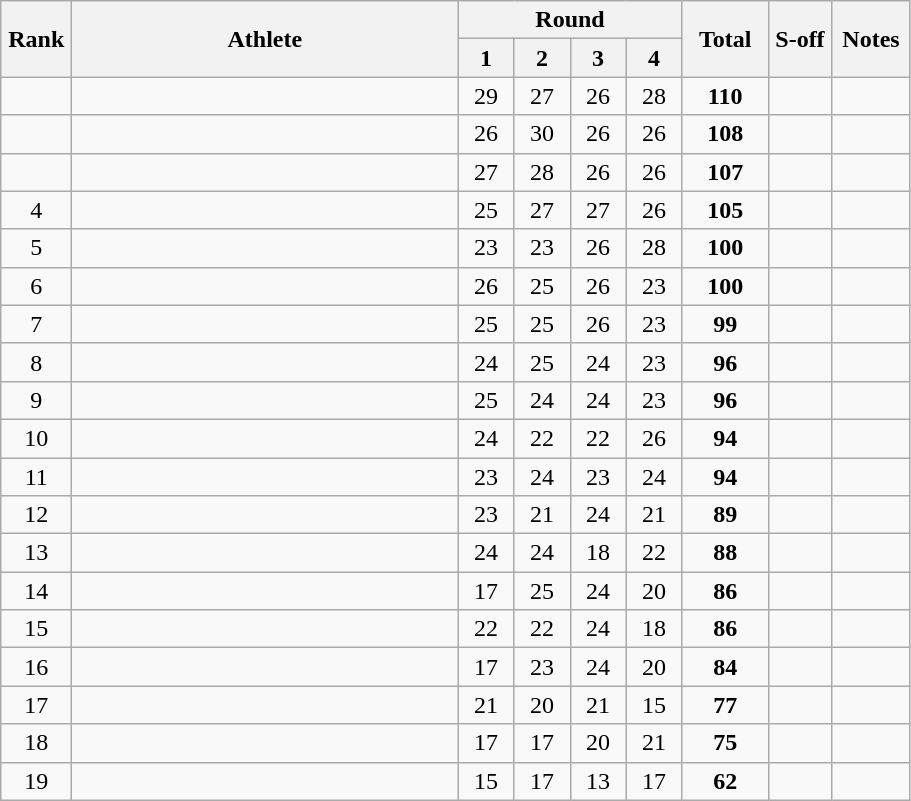<table class="wikitable" style="text-align:center">
<tr>
<th rowspan=2 width=40>Rank</th>
<th rowspan=2 width=250>Athlete</th>
<th colspan=4>Round</th>
<th rowspan=2 width=50>Total</th>
<th rowspan=2 width=35>S-off</th>
<th rowspan=2 width=45>Notes</th>
</tr>
<tr>
<th width=30>1</th>
<th width=30>2</th>
<th width=30>3</th>
<th width=30>4</th>
</tr>
<tr>
<td></td>
<td align=left></td>
<td>29</td>
<td>27</td>
<td>26</td>
<td>28</td>
<td><strong>110</strong></td>
<td></td>
<td></td>
</tr>
<tr>
<td></td>
<td align=left></td>
<td>26</td>
<td>30</td>
<td>26</td>
<td>26</td>
<td><strong>108</strong></td>
<td></td>
<td></td>
</tr>
<tr>
<td></td>
<td align=left></td>
<td>27</td>
<td>28</td>
<td>26</td>
<td>26</td>
<td><strong>107</strong></td>
<td></td>
<td></td>
</tr>
<tr>
<td>4</td>
<td align=left></td>
<td>25</td>
<td>27</td>
<td>27</td>
<td>26</td>
<td><strong>105</strong></td>
<td></td>
<td></td>
</tr>
<tr>
<td>5</td>
<td align=left></td>
<td>23</td>
<td>23</td>
<td>26</td>
<td>28</td>
<td><strong>100</strong></td>
<td></td>
<td></td>
</tr>
<tr>
<td>6</td>
<td align=left></td>
<td>26</td>
<td>25</td>
<td>26</td>
<td>23</td>
<td><strong>100</strong></td>
<td></td>
<td></td>
</tr>
<tr>
<td>7</td>
<td align=left></td>
<td>25</td>
<td>25</td>
<td>26</td>
<td>23</td>
<td><strong>99</strong></td>
<td></td>
<td></td>
</tr>
<tr>
<td>8</td>
<td align=left></td>
<td>24</td>
<td>25</td>
<td>24</td>
<td>23</td>
<td><strong>96</strong></td>
<td></td>
<td></td>
</tr>
<tr>
<td>9</td>
<td align=left></td>
<td>25</td>
<td>24</td>
<td>24</td>
<td>23</td>
<td><strong>96</strong></td>
<td></td>
<td></td>
</tr>
<tr>
<td>10</td>
<td align=left></td>
<td>24</td>
<td>22</td>
<td>22</td>
<td>26</td>
<td><strong>94</strong></td>
<td></td>
<td></td>
</tr>
<tr>
<td>11</td>
<td align=left></td>
<td>23</td>
<td>24</td>
<td>23</td>
<td>24</td>
<td><strong>94</strong></td>
<td></td>
<td></td>
</tr>
<tr>
<td>12</td>
<td align=left></td>
<td>23</td>
<td>21</td>
<td>24</td>
<td>21</td>
<td><strong>89</strong></td>
<td></td>
<td></td>
</tr>
<tr>
<td>13</td>
<td align=left></td>
<td>24</td>
<td>24</td>
<td>18</td>
<td>22</td>
<td><strong>88</strong></td>
<td></td>
<td></td>
</tr>
<tr>
<td>14</td>
<td align=left></td>
<td>17</td>
<td>25</td>
<td>24</td>
<td>20</td>
<td><strong>86</strong></td>
<td></td>
<td></td>
</tr>
<tr>
<td>15</td>
<td align=left></td>
<td>22</td>
<td>22</td>
<td>24</td>
<td>18</td>
<td><strong>86</strong></td>
<td></td>
<td></td>
</tr>
<tr>
<td>16</td>
<td align=left></td>
<td>17</td>
<td>23</td>
<td>24</td>
<td>20</td>
<td><strong>84</strong></td>
<td></td>
<td></td>
</tr>
<tr>
<td>17</td>
<td align=left></td>
<td>21</td>
<td>20</td>
<td>21</td>
<td>15</td>
<td><strong>77</strong></td>
<td></td>
<td></td>
</tr>
<tr>
<td>18</td>
<td align=left></td>
<td>17</td>
<td>17</td>
<td>20</td>
<td>21</td>
<td><strong>75</strong></td>
<td></td>
<td></td>
</tr>
<tr>
<td>19</td>
<td align=left></td>
<td>15</td>
<td>17</td>
<td>13</td>
<td>17</td>
<td><strong>62</strong></td>
<td></td>
<td></td>
</tr>
</table>
